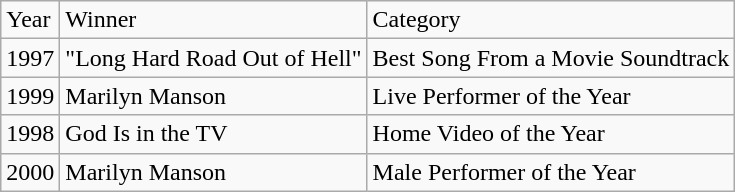<table class="wikitable">
<tr>
<td>Year</td>
<td>Winner</td>
<td>Category</td>
</tr>
<tr>
<td>1997</td>
<td>"Long Hard Road Out of Hell"</td>
<td>Best Song From a Movie Soundtrack</td>
</tr>
<tr>
<td>1999</td>
<td>Marilyn Manson</td>
<td>Live Performer of the Year</td>
</tr>
<tr>
<td>1998</td>
<td>God Is in the TV</td>
<td>Home Video of the Year</td>
</tr>
<tr>
<td>2000</td>
<td>Marilyn Manson</td>
<td>Male Performer of the Year</td>
</tr>
</table>
